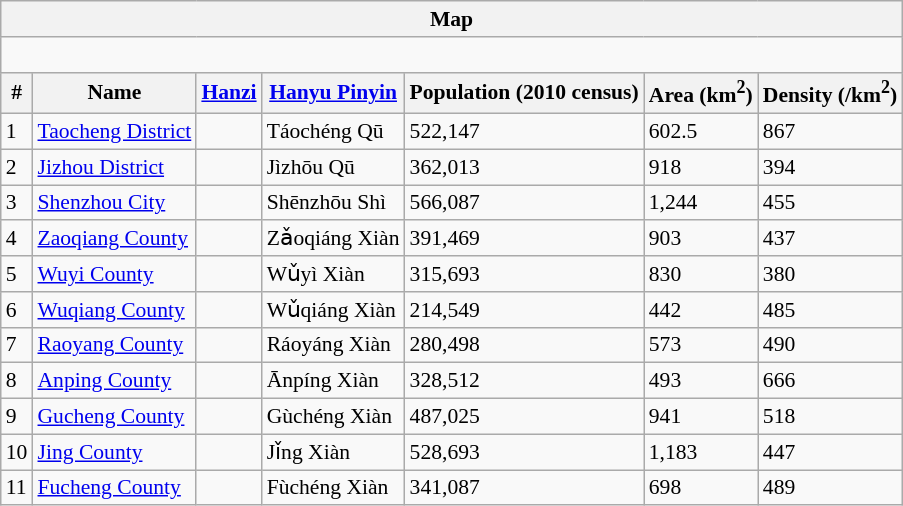<table class="wikitable"  style="font-size:90%;" align=center>
<tr>
<th colspan="7" align="center">Map</th>
</tr>
<tr>
<td colspan="7" align="center"><div><br> 












</div></td>
</tr>
<tr>
<th>#</th>
<th>Name</th>
<th><a href='#'>Hanzi</a></th>
<th><a href='#'>Hanyu Pinyin</a></th>
<th>Population (2010 census)</th>
<th>Area (km<sup>2</sup>)</th>
<th>Density (/km<sup>2</sup>)</th>
</tr>
<tr --------->
<td>1</td>
<td><a href='#'>Taocheng District</a></td>
<td></td>
<td>Táochéng Qū</td>
<td>522,147</td>
<td>602.5</td>
<td>867</td>
</tr>
<tr --------->
<td>2</td>
<td><a href='#'>Jizhou District</a></td>
<td></td>
<td>Jìzhōu Qū</td>
<td>362,013</td>
<td>918</td>
<td>394</td>
</tr>
<tr --------->
<td>3</td>
<td><a href='#'>Shenzhou City</a></td>
<td></td>
<td>Shēnzhōu Shì</td>
<td>566,087</td>
<td>1,244</td>
<td>455</td>
</tr>
<tr --------->
<td>4</td>
<td><a href='#'>Zaoqiang County</a></td>
<td></td>
<td>Zǎoqiáng Xiàn</td>
<td>391,469</td>
<td>903</td>
<td>437</td>
</tr>
<tr --------->
<td>5</td>
<td><a href='#'>Wuyi County</a></td>
<td></td>
<td>Wǔyì Xiàn</td>
<td>315,693</td>
<td>830</td>
<td>380</td>
</tr>
<tr --------->
<td>6</td>
<td><a href='#'>Wuqiang County</a></td>
<td></td>
<td>Wǔqiáng Xiàn</td>
<td>214,549</td>
<td>442</td>
<td>485</td>
</tr>
<tr --------->
<td>7</td>
<td><a href='#'>Raoyang County</a></td>
<td></td>
<td>Ráoyáng Xiàn</td>
<td>280,498</td>
<td>573</td>
<td>490</td>
</tr>
<tr --------->
<td>8</td>
<td><a href='#'>Anping County</a></td>
<td></td>
<td>Ānpíng Xiàn</td>
<td>328,512</td>
<td>493</td>
<td>666</td>
</tr>
<tr --------->
<td>9</td>
<td><a href='#'>Gucheng County</a></td>
<td></td>
<td>Gùchéng Xiàn</td>
<td>487,025</td>
<td>941</td>
<td>518</td>
</tr>
<tr --------->
<td>10</td>
<td><a href='#'>Jing County</a></td>
<td></td>
<td>Jǐng Xiàn</td>
<td>528,693</td>
<td>1,183</td>
<td>447</td>
</tr>
<tr --------->
<td>11</td>
<td><a href='#'>Fucheng County</a></td>
<td></td>
<td>Fùchéng Xiàn</td>
<td>341,087</td>
<td>698</td>
<td>489</td>
</tr>
</table>
